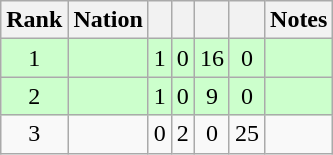<table class="wikitable sortable" style="text-align: center;">
<tr>
<th>Rank</th>
<th>Nation</th>
<th></th>
<th></th>
<th></th>
<th></th>
<th>Notes</th>
</tr>
<tr style="background:#cfc;">
<td>1</td>
<td align=left></td>
<td>1</td>
<td>0</td>
<td>16</td>
<td>0</td>
<td></td>
</tr>
<tr style="background:#cfc;">
<td>2</td>
<td align=left></td>
<td>1</td>
<td>0</td>
<td>9</td>
<td>0</td>
<td></td>
</tr>
<tr>
<td>3</td>
<td align=left></td>
<td>0</td>
<td>2</td>
<td>0</td>
<td>25</td>
<td></td>
</tr>
</table>
